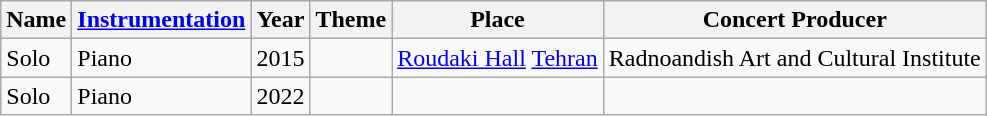<table class="wikitable sortable">
<tr>
<th>Name</th>
<th><a href='#'>Instrumentation</a></th>
<th>Year</th>
<th>Theme</th>
<th>Place</th>
<th class="unsortable">Concert Producer</th>
</tr>
<tr>
<td>Solo</td>
<td>Piano</td>
<td>2015</td>
<td></td>
<td><a href='#'>Roudaki Hall</a> <a href='#'>Tehran</a></td>
<td>Radnoandish Art and Cultural Institute</td>
</tr>
<tr>
<td>Solo</td>
<td>Piano</td>
<td>2022</td>
<td></td>
<td></td>
<td></td>
</tr>
</table>
